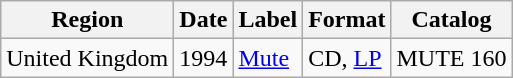<table class="wikitable">
<tr>
<th>Region</th>
<th>Date</th>
<th>Label</th>
<th>Format</th>
<th>Catalog</th>
</tr>
<tr>
<td>United Kingdom</td>
<td>1994</td>
<td><a href='#'>Mute</a></td>
<td>CD, <a href='#'>LP</a></td>
<td>MUTE 160</td>
</tr>
</table>
